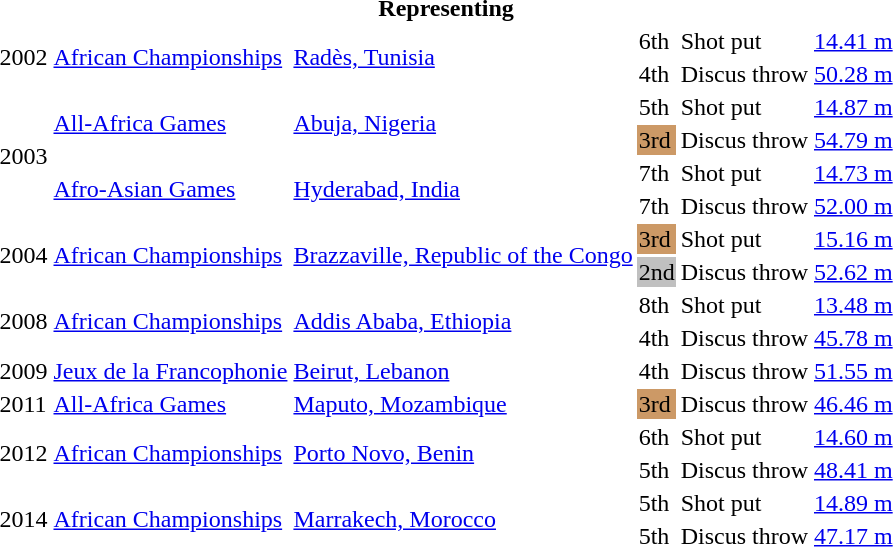<table>
<tr>
<th colspan="6">Representing </th>
</tr>
<tr>
<td rowspan=2>2002</td>
<td rowspan=2><a href='#'>African Championships</a></td>
<td rowspan=2><a href='#'>Radès, Tunisia</a></td>
<td>6th</td>
<td>Shot put</td>
<td><a href='#'>14.41 m</a></td>
</tr>
<tr>
<td>4th</td>
<td>Discus throw</td>
<td><a href='#'>50.28 m</a></td>
</tr>
<tr>
<td rowspan=4>2003</td>
<td rowspan=2><a href='#'>All-Africa Games</a></td>
<td rowspan=2><a href='#'>Abuja, Nigeria</a></td>
<td>5th</td>
<td>Shot put</td>
<td><a href='#'>14.87 m</a></td>
</tr>
<tr>
<td bgcolor=cc9966>3rd</td>
<td>Discus throw</td>
<td><a href='#'>54.79 m</a></td>
</tr>
<tr>
<td rowspan=2><a href='#'>Afro-Asian Games</a></td>
<td rowspan=2><a href='#'>Hyderabad, India</a></td>
<td>7th</td>
<td>Shot put</td>
<td><a href='#'>14.73 m</a></td>
</tr>
<tr>
<td>7th</td>
<td>Discus throw</td>
<td><a href='#'>52.00 m</a></td>
</tr>
<tr>
<td rowspan=2>2004</td>
<td rowspan=2><a href='#'>African Championships</a></td>
<td rowspan=2><a href='#'>Brazzaville, Republic of the Congo</a></td>
<td bgcolor=cc9966>3rd</td>
<td>Shot put</td>
<td><a href='#'>15.16 m</a></td>
</tr>
<tr>
<td bgcolor=silver>2nd</td>
<td>Discus throw</td>
<td><a href='#'>52.62 m</a></td>
</tr>
<tr>
<td rowspan=2>2008</td>
<td rowspan=2><a href='#'>African Championships</a></td>
<td rowspan=2><a href='#'>Addis Ababa, Ethiopia</a></td>
<td>8th</td>
<td>Shot put</td>
<td><a href='#'>13.48 m</a></td>
</tr>
<tr>
<td>4th</td>
<td>Discus throw</td>
<td><a href='#'>45.78 m</a></td>
</tr>
<tr>
<td>2009</td>
<td><a href='#'>Jeux de la Francophonie</a></td>
<td><a href='#'>Beirut, Lebanon</a></td>
<td>4th</td>
<td>Discus throw</td>
<td><a href='#'>51.55 m</a></td>
</tr>
<tr>
<td>2011</td>
<td><a href='#'>All-Africa Games</a></td>
<td><a href='#'>Maputo, Mozambique</a></td>
<td bgcolor=cc9966>3rd</td>
<td>Discus throw</td>
<td><a href='#'>46.46 m</a></td>
</tr>
<tr>
<td rowspan=2>2012</td>
<td rowspan=2><a href='#'>African Championships</a></td>
<td rowspan=2><a href='#'>Porto Novo, Benin</a></td>
<td>6th</td>
<td>Shot put</td>
<td><a href='#'>14.60 m</a></td>
</tr>
<tr>
<td>5th</td>
<td>Discus throw</td>
<td><a href='#'>48.41 m</a></td>
</tr>
<tr>
<td rowspan=2>2014</td>
<td rowspan=2><a href='#'>African Championships</a></td>
<td rowspan=2><a href='#'>Marrakech, Morocco</a></td>
<td>5th</td>
<td>Shot put</td>
<td><a href='#'>14.89 m</a></td>
</tr>
<tr>
<td>5th</td>
<td>Discus throw</td>
<td><a href='#'>47.17 m</a></td>
</tr>
</table>
